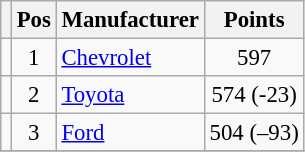<table class="wikitable" style="font-size: 95%;">
<tr>
<th></th>
<th>Pos</th>
<th>Manufacturer</th>
<th>Points</th>
</tr>
<tr>
<td align="left"></td>
<td style="text-align:center;">1</td>
<td><a href='#'>Chevrolet</a></td>
<td style="text-align:center;">597</td>
</tr>
<tr>
<td align="left"></td>
<td style="text-align:center;">2</td>
<td><a href='#'>Toyota</a></td>
<td style="text-align:center;">574 (-23)</td>
</tr>
<tr>
<td align="left"></td>
<td style="text-align:center;">3</td>
<td><a href='#'>Ford</a></td>
<td style="text-align:center;">504 (–93)</td>
</tr>
<tr class="sortbottom">
</tr>
</table>
